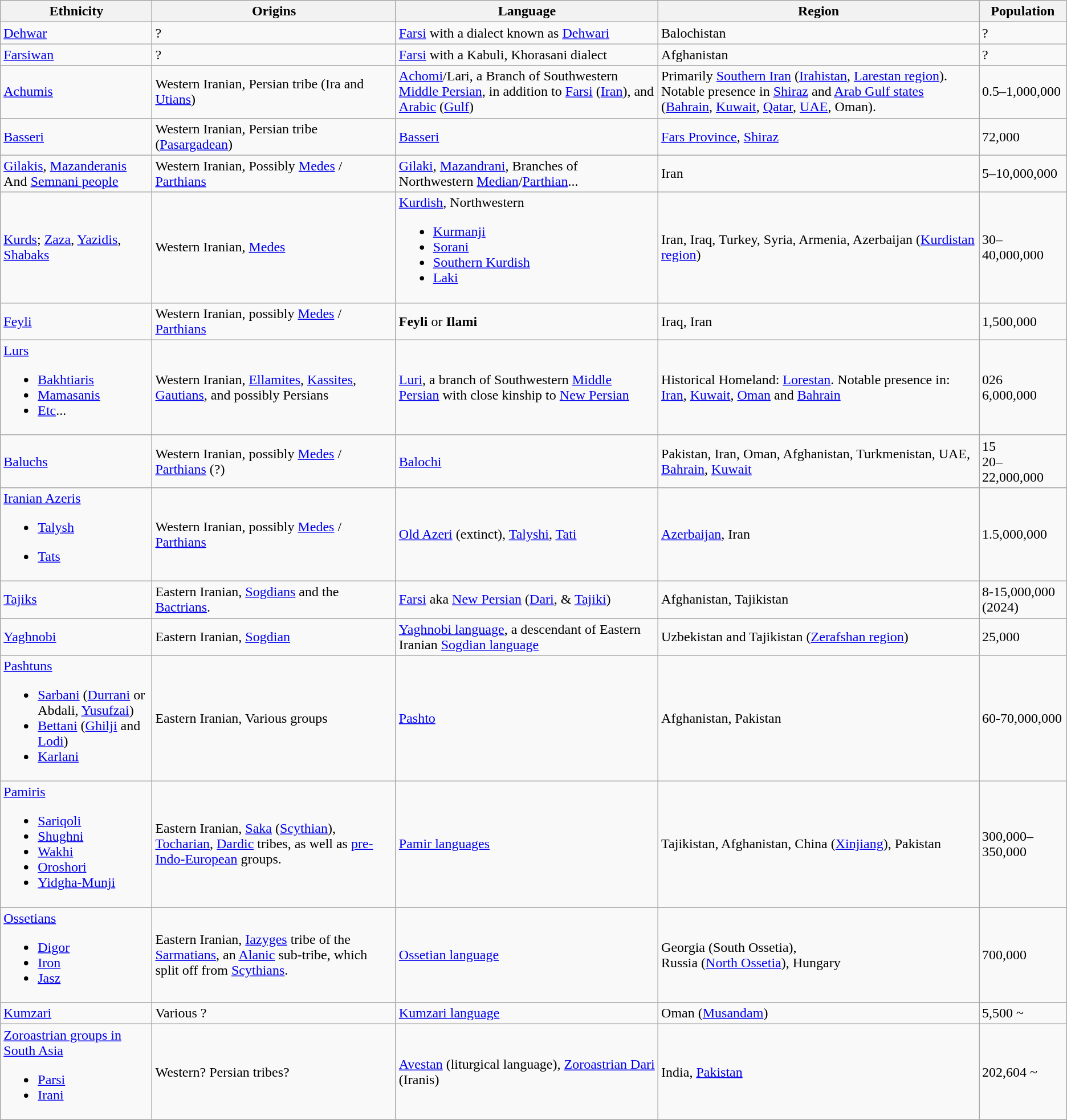<table class="wikitable sortable">
<tr>
<th>Ethnicity</th>
<th>Origins</th>
<th>Language</th>
<th>Region</th>
<th>Population</th>
</tr>
<tr>
<td><a href='#'>Dehwar</a></td>
<td>?</td>
<td><a href='#'>Farsi</a> with a dialect known as <a href='#'>Dehwari</a></td>
<td>Balochistan</td>
<td data-sort-value="72">?</td>
</tr>
<tr>
<td><a href='#'>Farsiwan</a></td>
<td>?</td>
<td><a href='#'>Farsi</a> with a Kabuli, Khorasani dialect</td>
<td>Afghanistan</td>
<td>?</td>
</tr>
<tr>
<td><a href='#'>Achumis</a></td>
<td>Western Iranian, Persian tribe (Ira and <a href='#'>Utians</a>)</td>
<td><a href='#'>Achomi</a>/Lari, a Branch of Southwestern <a href='#'>Middle Persian</a>, in addition to <a href='#'>Farsi</a> (<a href='#'>Iran</a>), and <a href='#'>Arabic</a> (<a href='#'>Gulf</a>)</td>
<td>Primarily <a href='#'>Southern Iran</a> (<a href='#'>Irahistan</a>, <a href='#'>Larestan region</a>). Notable presence in <a href='#'>Shiraz</a> and <a href='#'>Arab Gulf states</a> (<a href='#'>Bahrain</a>, <a href='#'>Kuwait</a>, <a href='#'>Qatar</a>, <a href='#'>UAE</a>, Oman).</td>
<td>0.5–1,000,000</td>
</tr>
<tr>
<td><a href='#'>Basseri</a></td>
<td>Western Iranian, Persian tribe (<a href='#'>Pasargadean</a>)</td>
<td><a href='#'>Basseri</a></td>
<td><a href='#'>Fars Province</a>, <a href='#'>Shiraz</a></td>
<td>72,000</td>
</tr>
<tr>
<td><a href='#'>Gilakis</a>, <a href='#'>Mazanderanis</a><br>And <a href='#'>Semnani people</a></td>
<td>Western Iranian, Possibly <a href='#'>Medes</a> / <a href='#'>Parthians</a></td>
<td><a href='#'>Gilaki</a>, <a href='#'>Mazandrani</a>, Branches of Northwestern <a href='#'>Median</a>/<a href='#'>Parthian</a>...</td>
<td>Iran</td>
<td data-sort-value="5">5–10,000,000</td>
</tr>
<tr>
<td><a href='#'>Kurds</a>; <a href='#'>Zaza</a>, <a href='#'>Yazidis</a>, <a href='#'>Shabaks</a></td>
<td>Western Iranian, <a href='#'>Medes</a></td>
<td><a href='#'>Kurdish</a>, Northwestern<br><ul><li><a href='#'>Kurmanji</a></li><li><a href='#'>Sorani</a></li><li><a href='#'>Southern Kurdish</a></li><li><a href='#'>Laki</a></li></ul></td>
<td>Iran, Iraq, Turkey, Syria, Armenia, Azerbaijan (<a href='#'>Kurdistan region</a>)</td>
<td data-sort-value="25">30–40,000,000</td>
</tr>
<tr>
<td><a href='#'>Feyli</a></td>
<td>Western Iranian, possibly <a href='#'>Medes</a> / <a href='#'>Parthians</a></td>
<td><strong>Feyli</strong> or <strong>Ilami</strong></td>
<td>Iraq, Iran</td>
<td>1,500,000</td>
</tr>
<tr>
<td><a href='#'>Lurs</a><br><ul><li><a href='#'>Bakhtiaris</a></li><li><a href='#'>Mamasanis</a></li><li><a href='#'>Etc</a>...</li></ul></td>
<td>Western Iranian, <a href='#'>Ellamites</a>, <a href='#'>Kassites</a>, <a href='#'>Gautians</a>, and possibly Persians</td>
<td><a href='#'>Luri</a>, a branch of Southwestern <a href='#'>Middle Persian</a> with close kinship to <a href='#'>New Persian</a></td>
<td>Historical Homeland: <a href='#'>Lorestan</a>. Notable presence in: <a href='#'>Iran</a>, <a href='#'>Kuwait</a>, <a href='#'>Oman</a> and <a href='#'>Bahrain</a></td>
<td><div>026</div> 6,000,000</td>
</tr>
<tr>
<td><a href='#'>Baluchs</a></td>
<td>Western Iranian, possibly <a href='#'>Medes</a> / <a href='#'>Parthians</a> (?)</td>
<td><a href='#'>Balochi</a></td>
<td>Pakistan, Iran, Oman, Afghanistan, Turkmenistan, UAE, <a href='#'>Bahrain</a>, <a href='#'>Kuwait</a></td>
<td><div>15</div> 20–22,000,000</td>
</tr>
<tr>
<td><a href='#'>Iranian Azeris</a><br><ul><li><a href='#'>Talysh</a></li></ul><ul><li><a href='#'>Tats</a></li></ul></td>
<td>Western Iranian, possibly <a href='#'>Medes</a> / <a href='#'>Parthians</a></td>
<td><a href='#'>Old Azeri</a> (extinct), <a href='#'>Talyshi</a>, <a href='#'>Tati</a></td>
<td><a href='#'>Azerbaijan</a>, Iran</td>
<td data-sort-value="1.5">1.5,000,000</td>
</tr>
<tr>
<td><a href='#'>Tajiks</a></td>
<td>Eastern Iranian, <a href='#'>Sogdians</a> and the <a href='#'>Bactrians</a>.</td>
<td><a href='#'>Farsi</a> aka <a href='#'>New Persian</a> (<a href='#'>Dari</a>, & <a href='#'>Tajiki</a>)</td>
<td>Afghanistan, Tajikistan</td>
<td>8-15,000,000 (2024)</td>
</tr>
<tr>
<td><a href='#'>Yaghnobi</a></td>
<td>Eastern Iranian, <a href='#'>Sogdian</a></td>
<td><a href='#'>Yaghnobi language</a>, a descendant of Eastern Iranian <a href='#'>Sogdian language</a></td>
<td>Uzbekistan and Tajikistan (<a href='#'>Zerafshan region</a>)</td>
<td data-sort-value="0.025">25,000</td>
</tr>
<tr>
<td><a href='#'>Pashtuns</a><br><ul><li><a href='#'>Sarbani</a> (<a href='#'>Durrani</a> or Abdali, <a href='#'>Yusufzai</a>)</li><li><a href='#'>Bettani</a> (<a href='#'>Ghilji</a> and <a href='#'>Lodi</a>)</li><li><a href='#'>Karlani</a></li></ul></td>
<td>Eastern Iranian, Various groups</td>
<td><a href='#'>Pashto</a></td>
<td>Afghanistan, Pakistan</td>
<td data-sort-value="35">60-70,000,000 </td>
</tr>
<tr>
<td><a href='#'>Pamiris</a><br><ul><li><a href='#'>Sariqoli</a></li><li><a href='#'>Shughni</a></li><li><a href='#'>Wakhi</a></li><li><a href='#'>Oroshori</a></li><li><a href='#'>Yidgha-Munji</a></li></ul></td>
<td>Eastern Iranian, <a href='#'>Saka</a> (<a href='#'>Scythian</a>), <a href='#'>Tocharian</a>, <a href='#'>Dardic</a> tribes, as well as <a href='#'>pre-Indo-European</a> groups.</td>
<td><a href='#'>Pamir languages</a></td>
<td>Tajikistan, Afghanistan, China (<a href='#'>Xinjiang</a>), Pakistan</td>
<td data-sort-value="0.9">300,000–350,000</td>
</tr>
<tr>
<td><a href='#'>Ossetians</a><br><ul><li><a href='#'>Digor</a></li><li><a href='#'>Iron</a></li><li><a href='#'>Jasz</a></li></ul></td>
<td>Eastern Iranian, <a href='#'>Iazyges</a> tribe of the <a href='#'>Sarmatians</a>, an <a href='#'>Alanic</a> sub-tribe, which split off from <a href='#'>Scythians</a>.</td>
<td><a href='#'>Ossetian language</a></td>
<td>Georgia (South Ossetia),<br>Russia (<a href='#'>North Ossetia</a>), Hungary</td>
<td data-sort-value="0.7">700,000</td>
</tr>
<tr>
<td><a href='#'>Kumzari</a></td>
<td>Various ?</td>
<td><a href='#'>Kumzari language</a></td>
<td>Oman (<a href='#'>Musandam</a>)</td>
<td data-sort-value="0.021">5,500 ~</td>
</tr>
<tr>
<td><a href='#'>Zoroastrian groups in South Asia</a><br><ul><li><a href='#'>Parsi</a></li><li><a href='#'>Irani</a></li></ul></td>
<td>Western? Persian tribes?</td>
<td><a href='#'>Avestan</a> (liturgical language), <a href='#'>Zoroastrian Dari</a> (Iranis)</td>
<td>India, <a href='#'>Pakistan</a></td>
<td>202,604 ~</td>
</tr>
</table>
